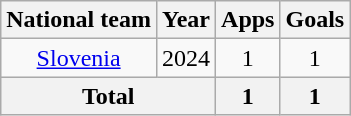<table class="wikitable" style="text-align:center">
<tr>
<th>National team</th>
<th>Year</th>
<th>Apps</th>
<th>Goals</th>
</tr>
<tr>
<td><a href='#'>Slovenia</a></td>
<td>2024</td>
<td>1</td>
<td>1</td>
</tr>
<tr>
<th colspan="2">Total</th>
<th>1</th>
<th>1</th>
</tr>
</table>
